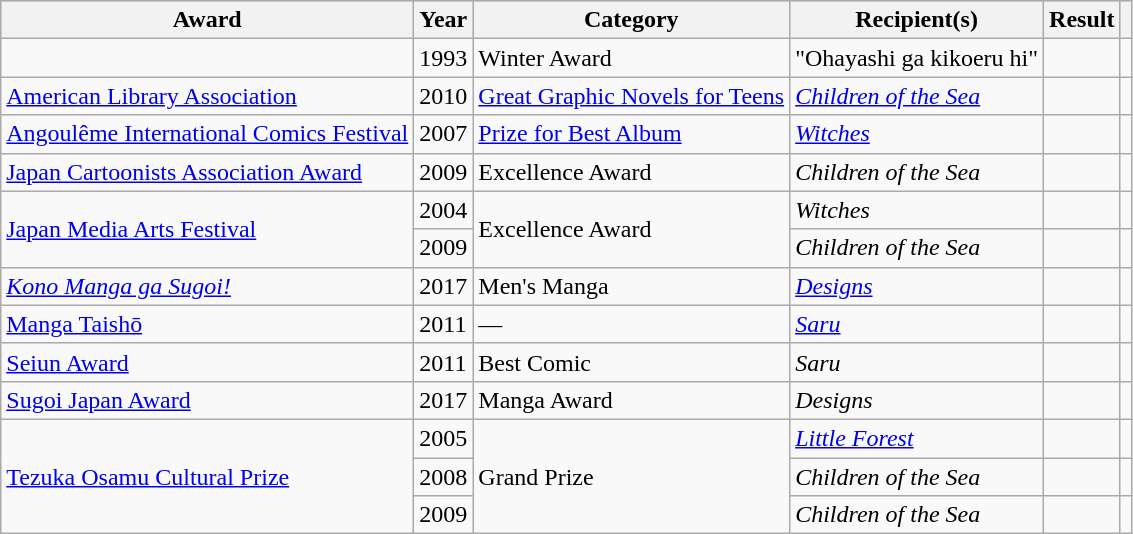<table class="wikitable sortable">
<tr style="background:#ccc; text-align:center;">
<th>Award</th>
<th>Year</th>
<th>Category</th>
<th>Recipient(s)</th>
<th>Result</th>
<th></th>
</tr>
<tr>
<td><em></em></td>
<td>1993</td>
<td>Winter Award</td>
<td>"Ohayashi ga kikoeru hi"</td>
<td></td>
<td></td>
</tr>
<tr>
<td><a href='#'>American Library Association</a></td>
<td>2010</td>
<td><a href='#'>Great Graphic Novels for Teens</a></td>
<td><em><a href='#'>Children of the Sea</a></em></td>
<td></td>
<td></td>
</tr>
<tr>
<td><a href='#'>Angoulême International Comics Festival</a></td>
<td>2007</td>
<td><a href='#'>Prize for Best Album</a></td>
<td><em><a href='#'>Witches</a></em></td>
<td></td>
<td></td>
</tr>
<tr>
<td><a href='#'>Japan Cartoonists Association Award</a></td>
<td>2009</td>
<td>Excellence Award</td>
<td><em>Children of the Sea</em></td>
<td></td>
<td></td>
</tr>
<tr>
<td rowspan="2"><a href='#'>Japan Media Arts Festival</a></td>
<td>2004</td>
<td rowspan="2">Excellence Award</td>
<td><em>Witches</em></td>
<td></td>
<td></td>
</tr>
<tr>
<td>2009</td>
<td><em>Children of the Sea</em></td>
<td></td>
<td></td>
</tr>
<tr>
<td><em><a href='#'>Kono Manga ga Sugoi!</a></em></td>
<td>2017</td>
<td>Men's Manga</td>
<td><em><a href='#'>Designs</a></em></td>
<td></td>
<td></td>
</tr>
<tr>
<td><a href='#'>Manga Taishō</a></td>
<td>2011</td>
<td>—</td>
<td><em><a href='#'>Saru</a></em></td>
<td></td>
<td></td>
</tr>
<tr>
<td><a href='#'>Seiun Award</a></td>
<td>2011</td>
<td>Best Comic</td>
<td><em>Saru</em></td>
<td></td>
<td></td>
</tr>
<tr>
<td><a href='#'>Sugoi Japan Award</a></td>
<td>2017</td>
<td>Manga Award</td>
<td><em>Designs</em></td>
<td></td>
<td></td>
</tr>
<tr>
<td rowspan="3"><a href='#'>Tezuka Osamu Cultural Prize</a></td>
<td>2005</td>
<td rowspan="3">Grand Prize</td>
<td><em><a href='#'>Little Forest</a></em></td>
<td></td>
<td></td>
</tr>
<tr>
<td>2008</td>
<td><em>Children of the Sea</em></td>
<td></td>
<td></td>
</tr>
<tr>
<td>2009</td>
<td><em>Children of the Sea</em></td>
<td></td>
<td></td>
</tr>
</table>
